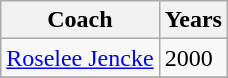<table class="wikitable collapsible">
<tr>
<th>Coach</th>
<th>Years</th>
</tr>
<tr>
<td><a href='#'>Roselee Jencke</a></td>
<td>2000</td>
</tr>
<tr>
</tr>
</table>
